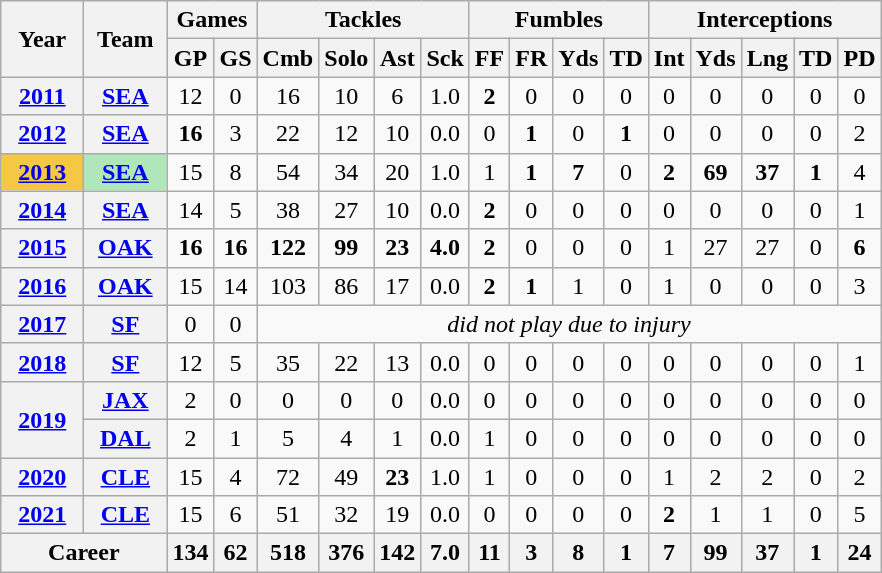<table class="wikitable" style="text-align:center;">
<tr>
<th rowspan="2">Year</th>
<th rowspan="2">Team</th>
<th colspan="2">Games</th>
<th colspan="4">Tackles</th>
<th colspan="4">Fumbles</th>
<th colspan="5">Interceptions</th>
</tr>
<tr>
<th>GP</th>
<th>GS</th>
<th>Cmb</th>
<th>Solo</th>
<th>Ast</th>
<th>Sck</th>
<th>FF</th>
<th>FR</th>
<th>Yds</th>
<th>TD</th>
<th>Int</th>
<th>Yds</th>
<th>Lng</th>
<th>TD</th>
<th>PD</th>
</tr>
<tr>
<th><a href='#'>2011</a></th>
<th><a href='#'>SEA</a></th>
<td>12</td>
<td>0</td>
<td>16</td>
<td>10</td>
<td>6</td>
<td>1.0</td>
<td><strong>2</strong></td>
<td>0</td>
<td>0</td>
<td>0</td>
<td>0</td>
<td>0</td>
<td>0</td>
<td>0</td>
<td>0</td>
</tr>
<tr>
<th><a href='#'>2012</a></th>
<th><a href='#'>SEA</a></th>
<td><strong>16</strong></td>
<td>3</td>
<td>22</td>
<td>12</td>
<td>10</td>
<td>0.0</td>
<td>0</td>
<td><strong>1</strong></td>
<td>0</td>
<td><strong>1</strong></td>
<td>0</td>
<td>0</td>
<td>0</td>
<td>0</td>
<td>2</td>
</tr>
<tr>
<th style="background:#f4c842; width:3em;"><a href='#'>2013</a></th>
<th style="background:#afe6ba; width:3em;"><a href='#'>SEA</a></th>
<td>15</td>
<td>8</td>
<td>54</td>
<td>34</td>
<td>20</td>
<td>1.0</td>
<td>1</td>
<td><strong>1</strong></td>
<td><strong>7</strong></td>
<td>0</td>
<td><strong>2</strong></td>
<td><strong>69</strong></td>
<td><strong>37</strong></td>
<td><strong>1</strong></td>
<td>4</td>
</tr>
<tr>
<th><a href='#'>2014</a></th>
<th><a href='#'>SEA</a></th>
<td>14</td>
<td>5</td>
<td>38</td>
<td>27</td>
<td>10</td>
<td>0.0</td>
<td><strong>2</strong></td>
<td>0</td>
<td>0</td>
<td>0</td>
<td>0</td>
<td>0</td>
<td>0</td>
<td>0</td>
<td>1</td>
</tr>
<tr>
<th><a href='#'>2015</a></th>
<th><a href='#'>OAK</a></th>
<td><strong>16</strong></td>
<td><strong>16</strong></td>
<td><strong>122</strong></td>
<td><strong>99</strong></td>
<td><strong>23</strong></td>
<td><strong>4.0</strong></td>
<td><strong>2</strong></td>
<td>0</td>
<td>0</td>
<td>0</td>
<td>1</td>
<td>27</td>
<td>27</td>
<td>0</td>
<td><strong>6</strong></td>
</tr>
<tr>
<th><a href='#'>2016</a></th>
<th><a href='#'>OAK</a></th>
<td>15</td>
<td>14</td>
<td>103</td>
<td>86</td>
<td>17</td>
<td>0.0</td>
<td><strong>2</strong></td>
<td><strong>1</strong></td>
<td>1</td>
<td>0</td>
<td>1</td>
<td>0</td>
<td>0</td>
<td>0</td>
<td>3</td>
</tr>
<tr>
<th><a href='#'>2017</a></th>
<th><a href='#'>SF</a></th>
<td>0</td>
<td>0</td>
<td colspan="13"><em>did not play due to injury</em></td>
</tr>
<tr>
<th><a href='#'>2018</a></th>
<th><a href='#'>SF</a></th>
<td>12</td>
<td>5</td>
<td>35</td>
<td>22</td>
<td>13</td>
<td>0.0</td>
<td>0</td>
<td>0</td>
<td>0</td>
<td>0</td>
<td>0</td>
<td>0</td>
<td>0</td>
<td>0</td>
<td>1</td>
</tr>
<tr>
<th rowspan="2"><a href='#'>2019</a></th>
<th><a href='#'>JAX</a></th>
<td>2</td>
<td>0</td>
<td>0</td>
<td>0</td>
<td>0</td>
<td>0.0</td>
<td>0</td>
<td>0</td>
<td>0</td>
<td>0</td>
<td>0</td>
<td>0</td>
<td>0</td>
<td>0</td>
<td>0</td>
</tr>
<tr>
<th><a href='#'>DAL</a></th>
<td>2</td>
<td>1</td>
<td>5</td>
<td>4</td>
<td>1</td>
<td>0.0</td>
<td>1</td>
<td>0</td>
<td>0</td>
<td>0</td>
<td>0</td>
<td>0</td>
<td>0</td>
<td>0</td>
<td>0</td>
</tr>
<tr>
<th><a href='#'>2020</a></th>
<th><a href='#'>CLE</a></th>
<td>15</td>
<td>4</td>
<td>72</td>
<td>49</td>
<td><strong>23</strong></td>
<td>1.0</td>
<td>1</td>
<td>0</td>
<td>0</td>
<td>0</td>
<td>1</td>
<td>2</td>
<td>2</td>
<td>0</td>
<td>2</td>
</tr>
<tr>
<th><a href='#'>2021</a></th>
<th><a href='#'>CLE</a></th>
<td>15</td>
<td>6</td>
<td>51</td>
<td>32</td>
<td>19</td>
<td>0.0</td>
<td>0</td>
<td>0</td>
<td>0</td>
<td>0</td>
<td><strong>2</strong></td>
<td>1</td>
<td>1</td>
<td>0</td>
<td>5</td>
</tr>
<tr>
<th colspan="2">Career</th>
<th>134</th>
<th>62</th>
<th>518</th>
<th>376</th>
<th>142</th>
<th>7.0</th>
<th>11</th>
<th>3</th>
<th>8</th>
<th>1</th>
<th>7</th>
<th>99</th>
<th>37</th>
<th>1</th>
<th>24</th>
</tr>
</table>
